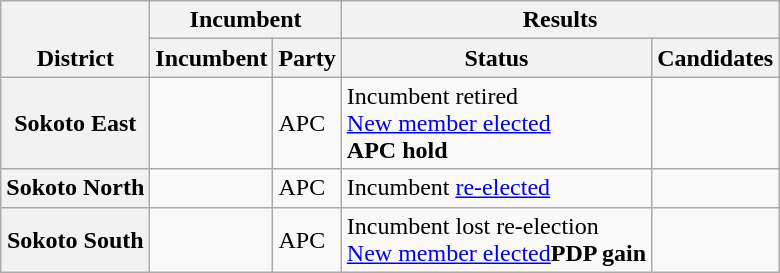<table class="wikitable sortable">
<tr valign=bottom>
<th rowspan=2>District</th>
<th colspan=2>Incumbent</th>
<th colspan=2>Results</th>
</tr>
<tr valign=bottom>
<th>Incumbent</th>
<th>Party</th>
<th>Status</th>
<th>Candidates</th>
</tr>
<tr>
<th>Sokoto East</th>
<td></td>
<td>APC</td>
<td>Incumbent retired<br><a href='#'>New member elected</a><br><strong>APC hold</strong></td>
<td nowrap></td>
</tr>
<tr>
<th>Sokoto North</th>
<td></td>
<td>APC</td>
<td>Incumbent <a href='#'>re-elected</a></td>
<td nowrap></td>
</tr>
<tr>
<th>Sokoto South</th>
<td></td>
<td>APC</td>
<td>Incumbent lost re-election<br><a href='#'>New member elected</a><strong>PDP gain</strong></td>
<td nowrap></td>
</tr>
</table>
